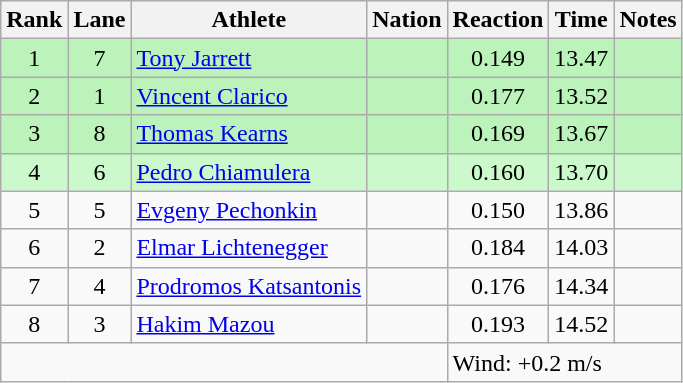<table class="wikitable sortable" style="text-align:center">
<tr>
<th>Rank</th>
<th>Lane</th>
<th>Athlete</th>
<th>Nation</th>
<th>Reaction</th>
<th>Time</th>
<th>Notes</th>
</tr>
<tr bgcolor=bbf3bb>
<td>1</td>
<td>7</td>
<td align="left"><a href='#'>Tony Jarrett</a></td>
<td align=left></td>
<td>0.149</td>
<td>13.47</td>
<td></td>
</tr>
<tr bgcolor=bbf3bb>
<td>2</td>
<td>1</td>
<td align="left"><a href='#'>Vincent Clarico</a></td>
<td align=left></td>
<td>0.177</td>
<td>13.52</td>
<td></td>
</tr>
<tr bgcolor=bbf3bb>
<td>3</td>
<td>8</td>
<td align="left"><a href='#'>Thomas Kearns</a></td>
<td align=left></td>
<td>0.169</td>
<td>13.67</td>
<td></td>
</tr>
<tr bgcolor=ccf9cc>
<td>4</td>
<td>6</td>
<td align="left"><a href='#'>Pedro Chiamulera</a></td>
<td align=left></td>
<td>0.160</td>
<td>13.70</td>
<td></td>
</tr>
<tr>
<td>5</td>
<td>5</td>
<td align="left"><a href='#'>Evgeny Pechonkin</a></td>
<td align=left></td>
<td>0.150</td>
<td>13.86</td>
<td></td>
</tr>
<tr>
<td>6</td>
<td>2</td>
<td align="left"><a href='#'>Elmar Lichtenegger</a></td>
<td align=left></td>
<td>0.184</td>
<td>14.03</td>
<td></td>
</tr>
<tr>
<td>7</td>
<td>4</td>
<td align="left"><a href='#'>Prodromos Katsantonis</a></td>
<td align=left></td>
<td>0.176</td>
<td>14.34</td>
<td></td>
</tr>
<tr>
<td>8</td>
<td>3</td>
<td align="left"><a href='#'>Hakim Mazou</a></td>
<td align=left></td>
<td>0.193</td>
<td>14.52</td>
<td></td>
</tr>
<tr class="sortbottom">
<td colspan=4></td>
<td colspan="3" style="text-align:left;">Wind: +0.2 m/s</td>
</tr>
</table>
